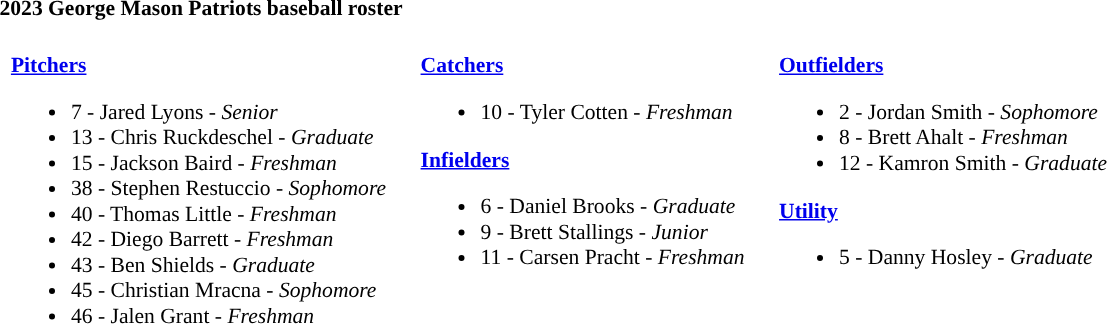<table class="toccolours" style="text-align: left; font-size:90%;">
<tr>
<th colspan="9">2023 George Mason Patriots baseball roster</th>
</tr>
<tr>
<td width="03"> </td>
<td valign="top"><br><strong><a href='#'>Pitchers</a></strong><ul><li>7 - Jared Lyons - <em>Senior</em></li><li>13 - Chris Ruckdeschel - <em>Graduate</em></li><li>15 - Jackson Baird - <em>Freshman</em></li><li>38 - Stephen Restuccio - <em>Sophomore</em></li><li>40 - Thomas Little - <em>Freshman</em></li><li>42 - Diego Barrett - <em>Freshman</em></li><li>43 - Ben Shields - <em>Graduate</em></li><li>45 - Christian Mracna - <em>Sophomore</em></li><li>46 - Jalen Grant - <em>Freshman</em></li></ul></td>
<td width="15"> </td>
<td valign="top"><br><strong><a href='#'>Catchers</a></strong><ul><li>10 - Tyler Cotten - <em>Freshman</em></li></ul><strong><a href='#'>Infielders</a></strong><ul><li>6 - Daniel Brooks - <em>Graduate</em></li><li>9 - Brett Stallings - <em>Junior</em></li><li>11 - Carsen Pracht - <em>Freshman</em></li></ul></td>
<td width="15"> </td>
<td valign="top"><br><strong><a href='#'>Outfielders</a></strong><ul><li>2 - Jordan Smith - <em>Sophomore</em></li><li>8 - Brett Ahalt - <em>Freshman</em></li><li>12 - Kamron Smith - <em>Graduate</em></li></ul><strong><a href='#'>Utility</a></strong><ul><li>5 - Danny Hosley - <em>Graduate</em></li></ul></td>
<td width="25"> </td>
</tr>
</table>
